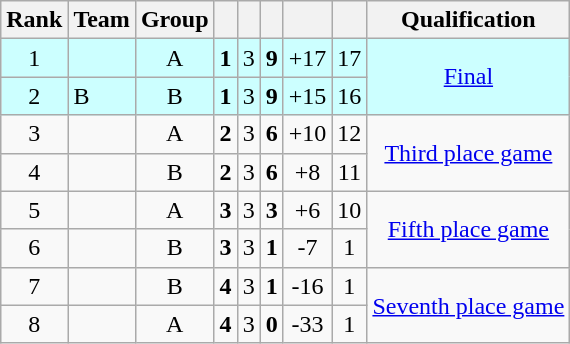<table class="wikitable sortable" style="text-align:center;">
<tr>
<th>Rank</th>
<th>Team</th>
<th>Group</th>
<th></th>
<th></th>
<th></th>
<th></th>
<th></th>
<th>Qualification</th>
</tr>
<tr bgcolor=ccffff>
<td>1</td>
<td align=left></td>
<td>A</td>
<td><strong>1</strong></td>
<td>3</td>
<td><strong>9</strong></td>
<td>+17</td>
<td>17</td>
<td rowspan=2><a href='#'>Final</a></td>
</tr>
<tr bgcolor=ccffff>
<td>2</td>
<td align=left> B</td>
<td>B</td>
<td><strong>1</strong></td>
<td>3</td>
<td><strong>9</strong></td>
<td>+15</td>
<td>16</td>
</tr>
<tr>
<td>3</td>
<td align=left></td>
<td>A</td>
<td><strong>2</strong></td>
<td>3</td>
<td><strong>6</strong></td>
<td>+10</td>
<td>12</td>
<td rowspan=2><a href='#'>Third place game</a></td>
</tr>
<tr>
<td>4</td>
<td align=left></td>
<td>B</td>
<td><strong>2</strong></td>
<td>3</td>
<td><strong>6</strong></td>
<td>+8</td>
<td>11</td>
</tr>
<tr>
<td>5</td>
<td align=left></td>
<td>A</td>
<td><strong>3</strong></td>
<td>3</td>
<td><strong>3</strong></td>
<td>+6</td>
<td>10</td>
<td rowspan=2><a href='#'>Fifth place game</a></td>
</tr>
<tr>
<td>6</td>
<td align=left></td>
<td>B</td>
<td><strong>3</strong></td>
<td>3</td>
<td><strong>1</strong></td>
<td>-7</td>
<td>1</td>
</tr>
<tr>
<td>7</td>
<td align=left></td>
<td>B</td>
<td><strong>4</strong></td>
<td>3</td>
<td><strong>1</strong></td>
<td>-16</td>
<td>1</td>
<td rowspan=2><a href='#'>Seventh place game</a></td>
</tr>
<tr>
<td>8</td>
<td align=left></td>
<td>A</td>
<td><strong>4</strong></td>
<td>3</td>
<td><strong>0</strong></td>
<td>-33</td>
<td>1</td>
</tr>
</table>
